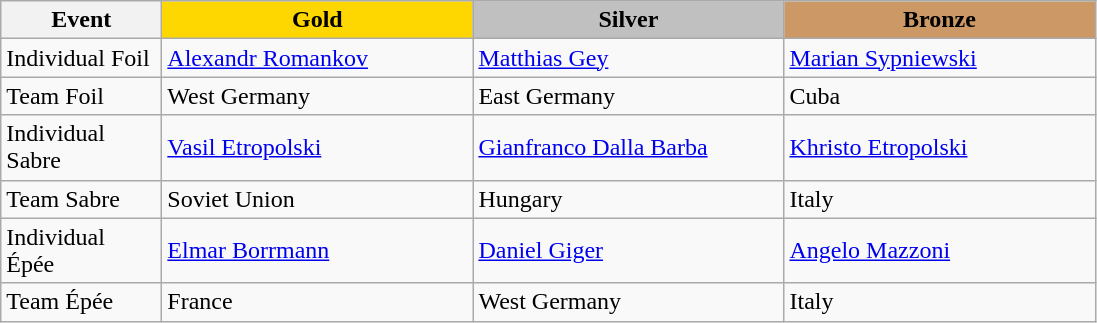<table class="wikitable">
<tr>
<th width="100">Event</th>
<th style="background-color:gold;" width="200"> Gold</th>
<th style="background-color:silver;" width="200"> Silver</th>
<th style="background-color:#CC9966;" width="200"> Bronze</th>
</tr>
<tr>
<td>Individual Foil</td>
<td> <a href='#'>Alexandr Romankov</a></td>
<td> <a href='#'>Matthias Gey</a></td>
<td> <a href='#'>Marian Sypniewski</a></td>
</tr>
<tr>
<td>Team Foil</td>
<td> West Germany</td>
<td> East Germany</td>
<td> Cuba</td>
</tr>
<tr>
<td>Individual Sabre</td>
<td> <a href='#'>Vasil Etropolski</a></td>
<td> <a href='#'>Gianfranco Dalla Barba</a></td>
<td> <a href='#'>Khristo Etropolski</a></td>
</tr>
<tr>
<td>Team Sabre</td>
<td> Soviet Union</td>
<td> Hungary</td>
<td> Italy</td>
</tr>
<tr>
<td>Individual Épée</td>
<td> <a href='#'>Elmar Borrmann</a></td>
<td> <a href='#'>Daniel Giger</a></td>
<td> <a href='#'>Angelo Mazzoni</a></td>
</tr>
<tr>
<td>Team Épée</td>
<td> France</td>
<td> West Germany</td>
<td> Italy</td>
</tr>
</table>
